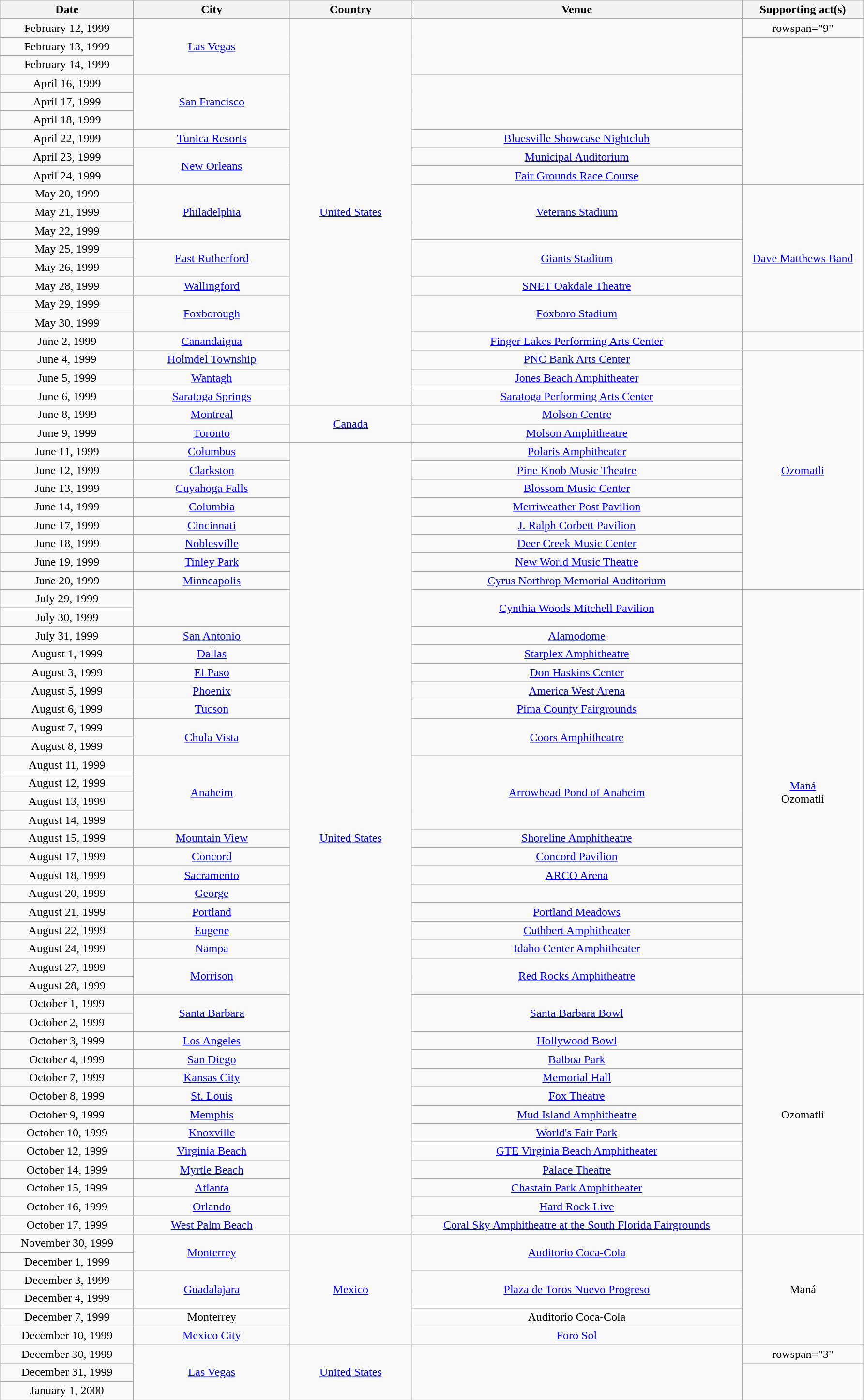<table class="wikitable sortable plainrowheaders" style="text-align:center;">
<tr>
<th scope="col" style="width:11em;">Date</th>
<th scope="col" style="width:13em;">City</th>
<th scope="col" style="width:10em;">Country</th>
<th scope="col" style="width:28em;">Venue</th>
<th scope="col" style="width:10em;">Supporting act(s)</th>
</tr>
<tr>
<td>February 12, 1999</td>
<td rowspan="3"><a href='#'>Las Vegas</a></td>
<td rowspan="21"><a href='#'>United States</a></td>
<td rowspan="3"></td>
<td>rowspan="9" </td>
</tr>
<tr>
<td>February 13, 1999</td>
</tr>
<tr>
<td>February 14, 1999</td>
</tr>
<tr>
<td>April 16, 1999</td>
<td rowspan="3"><a href='#'>San Francisco</a></td>
<td rowspan="3"></td>
</tr>
<tr>
<td>April 17, 1999</td>
</tr>
<tr>
<td>April 18, 1999</td>
</tr>
<tr>
<td>April 22, 1999</td>
<td><a href='#'>Tunica Resorts</a></td>
<td><a href='#'>Bluesville Showcase Nightclub</a></td>
</tr>
<tr>
<td>April 23, 1999</td>
<td rowspan="2"><a href='#'>New Orleans</a></td>
<td><a href='#'>Municipal Auditorium</a></td>
</tr>
<tr>
<td>April 24, 1999</td>
<td><a href='#'>Fair Grounds Race Course</a></td>
</tr>
<tr>
<td>May 20, 1999</td>
<td rowspan="3"><a href='#'>Philadelphia</a></td>
<td rowspan="3"><a href='#'>Veterans Stadium</a></td>
<td rowspan="8"><a href='#'>Dave Matthews Band</a><br></td>
</tr>
<tr>
<td>May 21, 1999</td>
</tr>
<tr>
<td>May 22, 1999</td>
</tr>
<tr>
<td>May 25, 1999</td>
<td rowspan="2"><a href='#'>East Rutherford</a></td>
<td rowspan="2"><a href='#'>Giants Stadium</a></td>
</tr>
<tr>
<td>May 26, 1999</td>
</tr>
<tr>
<td>May 28, 1999</td>
<td><a href='#'>Wallingford</a></td>
<td><a href='#'>SNET Oakdale Theatre</a></td>
</tr>
<tr>
<td>May 29, 1999</td>
<td rowspan="2"><a href='#'>Foxborough</a></td>
<td rowspan="2"><a href='#'>Foxboro Stadium</a></td>
</tr>
<tr>
<td>May 30, 1999</td>
</tr>
<tr>
<td>June 2, 1999</td>
<td><a href='#'>Canandaigua</a></td>
<td><a href='#'>Finger Lakes Performing Arts Center</a></td>
<td></td>
</tr>
<tr>
<td>June 4, 1999</td>
<td><a href='#'>Holmdel Township</a></td>
<td><a href='#'>PNC Bank Arts Center</a></td>
<td rowspan="13"><a href='#'>Ozomatli</a></td>
</tr>
<tr>
<td>June 5, 1999</td>
<td><a href='#'>Wantagh</a></td>
<td><a href='#'>Jones Beach Amphitheater</a></td>
</tr>
<tr>
<td>June 6, 1999</td>
<td><a href='#'>Saratoga Springs</a></td>
<td><a href='#'>Saratoga Performing Arts Center</a></td>
</tr>
<tr>
<td>June 8, 1999</td>
<td><a href='#'>Montreal</a></td>
<td rowspan="2"><a href='#'>Canada</a></td>
<td><a href='#'>Molson Centre</a></td>
</tr>
<tr>
<td>June 9, 1999</td>
<td><a href='#'>Toronto</a></td>
<td><a href='#'>Molson Amphitheatre</a></td>
</tr>
<tr>
<td>June 11, 1999</td>
<td><a href='#'>Columbus</a></td>
<td rowspan="43"><a href='#'>United States</a></td>
<td><a href='#'>Polaris Amphitheater</a></td>
</tr>
<tr>
<td>June 12, 1999</td>
<td><a href='#'>Clarkston</a></td>
<td><a href='#'>Pine Knob Music Theatre</a></td>
</tr>
<tr>
<td>June 13, 1999</td>
<td><a href='#'>Cuyahoga Falls</a></td>
<td><a href='#'>Blossom Music Center</a></td>
</tr>
<tr>
<td>June 14, 1999</td>
<td><a href='#'>Columbia</a></td>
<td><a href='#'>Merriweather Post Pavilion</a></td>
</tr>
<tr>
<td>June 17, 1999</td>
<td><a href='#'>Cincinnati</a></td>
<td><a href='#'>J. Ralph Corbett Pavilion</a></td>
</tr>
<tr>
<td>June 18, 1999</td>
<td><a href='#'>Noblesville</a></td>
<td><a href='#'>Deer Creek Music Center</a></td>
</tr>
<tr>
<td>June 19, 1999</td>
<td><a href='#'>Tinley Park</a></td>
<td><a href='#'>New World Music Theatre</a></td>
</tr>
<tr>
<td>June 20, 1999</td>
<td><a href='#'>Minneapolis</a></td>
<td><a href='#'>Cyrus Northrop Memorial Auditorium</a></td>
</tr>
<tr>
<td>July 29, 1999</td>
<td rowspan="2"></td>
<td rowspan="2"><a href='#'>Cynthia Woods Mitchell Pavilion</a></td>
<td rowspan="22"><a href='#'>Maná</a><br>Ozomatli</td>
</tr>
<tr>
<td>July 30, 1999</td>
</tr>
<tr>
<td>July 31, 1999</td>
<td><a href='#'>San Antonio</a></td>
<td><a href='#'>Alamodome</a></td>
</tr>
<tr>
<td>August 1, 1999</td>
<td><a href='#'>Dallas</a></td>
<td><a href='#'>Starplex Amphitheatre</a></td>
</tr>
<tr>
<td>August 3, 1999</td>
<td><a href='#'>El Paso</a></td>
<td><a href='#'>Don Haskins Center</a></td>
</tr>
<tr>
<td>August 5, 1999</td>
<td><a href='#'>Phoenix</a></td>
<td><a href='#'>America West Arena</a></td>
</tr>
<tr>
<td>August 6, 1999</td>
<td><a href='#'>Tucson</a></td>
<td><a href='#'>Pima County Fairgrounds</a></td>
</tr>
<tr>
<td>August 7, 1999</td>
<td rowspan="2"><a href='#'>Chula Vista</a></td>
<td rowspan="2"><a href='#'>Coors Amphitheatre</a></td>
</tr>
<tr>
<td>August 8, 1999</td>
</tr>
<tr>
<td>August 11, 1999</td>
<td rowspan="4"><a href='#'>Anaheim</a></td>
<td rowspan="4"><a href='#'>Arrowhead Pond of Anaheim</a></td>
</tr>
<tr>
<td>August 12, 1999</td>
</tr>
<tr>
<td>August 13, 1999</td>
</tr>
<tr>
<td>August 14, 1999</td>
</tr>
<tr>
<td>August 15, 1999</td>
<td><a href='#'>Mountain View</a></td>
<td><a href='#'>Shoreline Amphitheatre</a></td>
</tr>
<tr>
<td>August 17, 1999</td>
<td><a href='#'>Concord</a></td>
<td><a href='#'>Concord Pavilion</a></td>
</tr>
<tr>
<td>August 18, 1999</td>
<td><a href='#'>Sacramento</a></td>
<td><a href='#'>ARCO Arena</a></td>
</tr>
<tr>
<td>August 20, 1999</td>
<td><a href='#'>George</a></td>
<td></td>
</tr>
<tr>
<td>August 21, 1999</td>
<td><a href='#'>Portland</a></td>
<td><a href='#'>Portland Meadows</a></td>
</tr>
<tr>
<td>August 22, 1999</td>
<td><a href='#'>Eugene</a></td>
<td><a href='#'>Cuthbert Amphitheater</a></td>
</tr>
<tr>
<td>August 24, 1999</td>
<td><a href='#'>Nampa</a></td>
<td><a href='#'>Idaho Center Amphitheater</a></td>
</tr>
<tr>
<td>August 27, 1999</td>
<td rowspan="2"><a href='#'>Morrison</a></td>
<td rowspan="2"><a href='#'>Red Rocks Amphitheatre</a></td>
</tr>
<tr>
<td>August 28, 1999</td>
</tr>
<tr>
<td>October 1, 1999</td>
<td rowspan="2"><a href='#'>Santa Barbara</a></td>
<td rowspan="2"><a href='#'>Santa Barbara Bowl</a></td>
<td rowspan="13">Ozomatli</td>
</tr>
<tr>
<td>October 2, 1999</td>
</tr>
<tr>
<td>October 3, 1999</td>
<td><a href='#'>Los Angeles</a></td>
<td><a href='#'>Hollywood Bowl</a></td>
</tr>
<tr>
<td>October 4, 1999</td>
<td><a href='#'>San Diego</a></td>
<td><a href='#'>Balboa Park</a></td>
</tr>
<tr>
<td>October 7, 1999</td>
<td><a href='#'>Kansas City</a></td>
<td><a href='#'>Memorial Hall</a></td>
</tr>
<tr>
<td>October 8, 1999</td>
<td><a href='#'>St. Louis</a></td>
<td><a href='#'>Fox Theatre</a></td>
</tr>
<tr>
<td>October 9, 1999</td>
<td><a href='#'>Memphis</a></td>
<td><a href='#'>Mud Island Amphitheatre</a></td>
</tr>
<tr>
<td>October 10, 1999</td>
<td><a href='#'>Knoxville</a></td>
<td><a href='#'>World's Fair Park</a></td>
</tr>
<tr>
<td>October 12, 1999</td>
<td><a href='#'>Virginia Beach</a></td>
<td><a href='#'>GTE Virginia Beach Amphitheater</a></td>
</tr>
<tr>
<td>October 14, 1999</td>
<td><a href='#'>Myrtle Beach</a></td>
<td><a href='#'>Palace Theatre</a></td>
</tr>
<tr>
<td>October 15, 1999</td>
<td><a href='#'>Atlanta</a></td>
<td><a href='#'>Chastain Park Amphitheater</a></td>
</tr>
<tr>
<td>October 16, 1999</td>
<td><a href='#'>Orlando</a></td>
<td><a href='#'>Hard Rock Live</a></td>
</tr>
<tr>
<td>October 17, 1999</td>
<td><a href='#'>West Palm Beach</a></td>
<td><a href='#'>Coral Sky Amphitheatre at the South Florida Fairgrounds</a></td>
</tr>
<tr>
<td>November 30, 1999</td>
<td rowspan="2"><a href='#'>Monterrey</a></td>
<td rowspan="6"><a href='#'>Mexico</a></td>
<td rowspan="2"><a href='#'>Auditorio Coca-Cola</a></td>
<td rowspan="6">Maná</td>
</tr>
<tr>
<td>December 1, 1999</td>
</tr>
<tr>
<td>December 3, 1999</td>
<td rowspan="2"><a href='#'>Guadalajara</a></td>
<td rowspan="2"><a href='#'>Plaza de Toros Nuevo Progreso</a></td>
</tr>
<tr>
<td>December 4, 1999</td>
</tr>
<tr>
<td>December 7, 1999</td>
<td>Monterrey</td>
<td>Auditorio Coca-Cola</td>
</tr>
<tr>
<td>December 10, 1999</td>
<td><a href='#'>Mexico City</a></td>
<td><a href='#'>Foro Sol</a></td>
</tr>
<tr>
<td>December 30, 1999</td>
<td rowspan="3"><a href='#'>Las Vegas</a></td>
<td rowspan="3"><a href='#'>United States</a></td>
<td rowspan="3"></td>
<td>rowspan="3" </td>
</tr>
<tr>
<td>December 31, 1999</td>
</tr>
<tr>
<td>January 1, 2000</td>
</tr>
</table>
